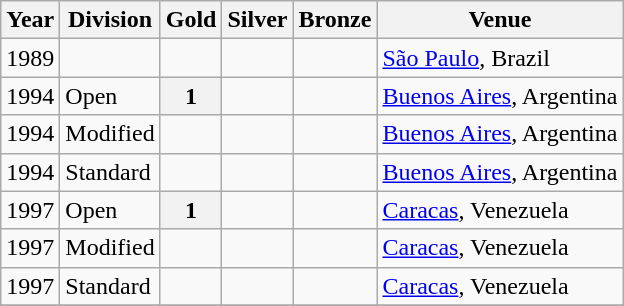<table class="wikitable sortable" style="text-align: left;">
<tr>
<th>Year</th>
<th>Division</th>
<th> Gold</th>
<th> Silver</th>
<th> Bronze</th>
<th>Venue</th>
</tr>
<tr>
<td>1989</td>
<td></td>
<td></td>
<td></td>
<td></td>
<td><a href='#'>São Paulo</a>, Brazil</td>
</tr>
<tr>
<td>1994</td>
<td>Open</td>
<th>1</th>
<td></td>
<td></td>
<td><a href='#'>Buenos Aires</a>, Argentina</td>
</tr>
<tr>
<td>1994</td>
<td>Modified</td>
<td></td>
<td></td>
<td></td>
<td><a href='#'>Buenos Aires</a>, Argentina</td>
</tr>
<tr>
<td>1994</td>
<td>Standard</td>
<td></td>
<td></td>
<td></td>
<td><a href='#'>Buenos Aires</a>, Argentina</td>
</tr>
<tr>
<td>1997</td>
<td>Open</td>
<th>1</th>
<td></td>
<td></td>
<td><a href='#'>Caracas</a>, Venezuela</td>
</tr>
<tr>
<td>1997</td>
<td>Modified</td>
<td></td>
<td></td>
<td></td>
<td><a href='#'>Caracas</a>, Venezuela</td>
</tr>
<tr>
<td>1997</td>
<td>Standard</td>
<td></td>
<td></td>
<td></td>
<td><a href='#'>Caracas</a>, Venezuela</td>
</tr>
<tr>
</tr>
</table>
